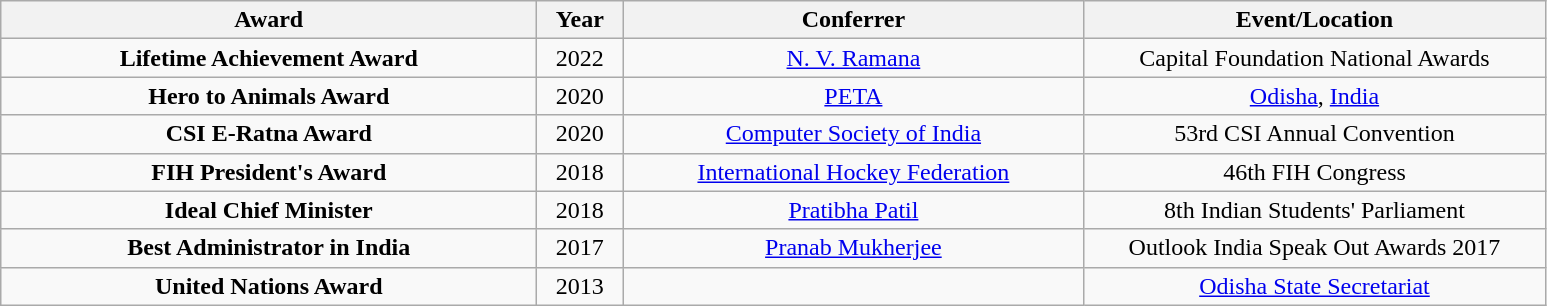<table class="wikitable sortable" style="text-align:center;">
<tr>
<th style="width:350px;">Award</th>
<th style="width:50px;">Year</th>
<th style="width:300px;">Conferrer</th>
<th style="width:300px;">Event/Location</th>
</tr>
<tr>
<td><strong>Lifetime Achievement Award</strong></td>
<td>2022</td>
<td><a href='#'>N. V. Ramana</a></td>
<td>Capital Foundation National Awards</td>
</tr>
<tr>
<td><strong>Hero to Animals Award</strong></td>
<td>2020</td>
<td><a href='#'>PETA</a></td>
<td><a href='#'>Odisha</a>, <a href='#'>India</a></td>
</tr>
<tr>
<td><strong>CSI E-Ratna Award</strong></td>
<td>2020</td>
<td><a href='#'>Computer Society of India</a></td>
<td>53rd CSI Annual Convention</td>
</tr>
<tr>
<td><strong>FIH President's Award</strong></td>
<td>2018</td>
<td><a href='#'>International Hockey Federation</a></td>
<td>46th FIH Congress</td>
</tr>
<tr>
<td><strong>Ideal Chief Minister</strong></td>
<td>2018</td>
<td><a href='#'>Pratibha Patil</a></td>
<td>8th Indian Students' Parliament</td>
</tr>
<tr>
<td><strong>Best Administrator in India</strong></td>
<td>2017</td>
<td><a href='#'>Pranab Mukherjee</a></td>
<td>Outlook India Speak Out Awards 2017</td>
</tr>
<tr>
<td><strong>United Nations Award</strong></td>
<td>2013</td>
<td></td>
<td><a href='#'>Odisha State Secretariat</a></td>
</tr>
</table>
